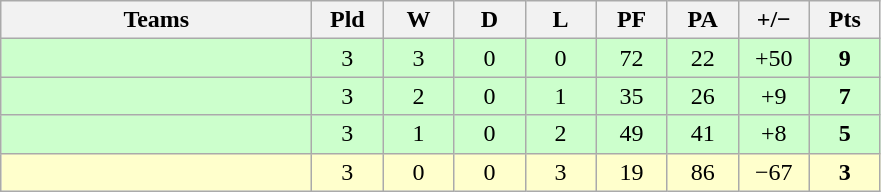<table class="wikitable" style="text-align: center;">
<tr>
<th width="200">Teams</th>
<th width="40">Pld</th>
<th width="40">W</th>
<th width="40">D</th>
<th width="40">L</th>
<th width="40">PF</th>
<th width="40">PA</th>
<th width="40">+/−</th>
<th width="40">Pts</th>
</tr>
<tr bgcolor=ccffcc>
<td align=left></td>
<td>3</td>
<td>3</td>
<td>0</td>
<td>0</td>
<td>72</td>
<td>22</td>
<td>+50</td>
<td><strong>9</strong></td>
</tr>
<tr bgcolor=ccffcc>
<td align=left></td>
<td>3</td>
<td>2</td>
<td>0</td>
<td>1</td>
<td>35</td>
<td>26</td>
<td>+9</td>
<td><strong>7</strong></td>
</tr>
<tr bgcolor=ccffcc>
<td align=left></td>
<td>3</td>
<td>1</td>
<td>0</td>
<td>2</td>
<td>49</td>
<td>41</td>
<td>+8</td>
<td><strong>5</strong></td>
</tr>
<tr bgcolor=ffffcc>
<td align=left></td>
<td>3</td>
<td>0</td>
<td>0</td>
<td>3</td>
<td>19</td>
<td>86</td>
<td>−67</td>
<td><strong>3</strong></td>
</tr>
</table>
